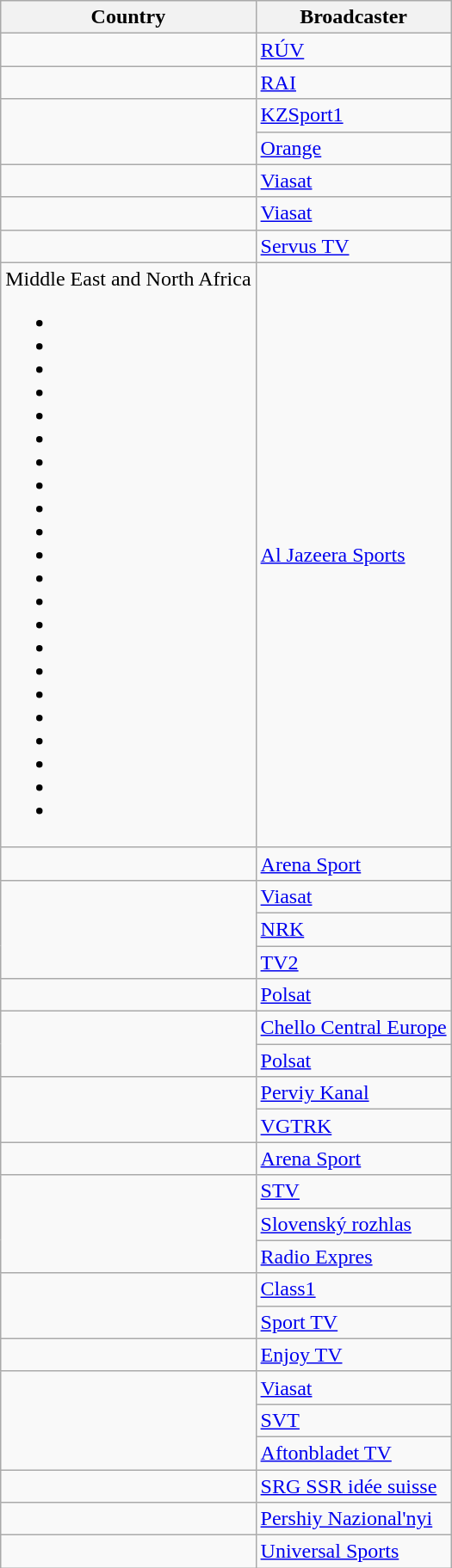<table class="wikitable" style="float:left; margin-right:1em;">
<tr>
<th>Country</th>
<th>Broadcaster</th>
</tr>
<tr>
<td></td>
<td><a href='#'>RÚV</a></td>
</tr>
<tr>
<td></td>
<td><a href='#'>RAI</a></td>
</tr>
<tr>
<td rowspan=2></td>
<td><a href='#'>KZSport1</a></td>
</tr>
<tr>
<td><a href='#'>Orange</a></td>
</tr>
<tr>
<td></td>
<td><a href='#'>Viasat</a></td>
</tr>
<tr>
<td></td>
<td><a href='#'>Viasat</a></td>
</tr>
<tr>
<td></td>
<td><a href='#'>Servus TV</a></td>
</tr>
<tr>
<td>Middle East and North Africa<br><ul><li></li><li></li><li></li><li></li><li></li><li></li><li></li><li></li><li></li><li></li><li></li><li></li><li></li><li></li><li></li><li></li><li></li><li></li><li></li><li></li><li></li><li></li></ul></td>
<td><a href='#'>Al Jazeera Sports</a></td>
</tr>
<tr>
<td></td>
<td><a href='#'>Arena Sport</a></td>
</tr>
<tr>
<td rowspan=3></td>
<td><a href='#'>Viasat</a></td>
</tr>
<tr>
<td><a href='#'>NRK</a></td>
</tr>
<tr>
<td><a href='#'>TV2</a></td>
</tr>
<tr>
<td></td>
<td><a href='#'>Polsat</a></td>
</tr>
<tr>
<td rowspan=2></td>
<td><a href='#'>Chello Central Europe</a></td>
</tr>
<tr>
<td><a href='#'>Polsat</a></td>
</tr>
<tr>
<td rowspan=2></td>
<td><a href='#'>Perviy Kanal</a></td>
</tr>
<tr>
<td><a href='#'>VGTRK</a></td>
</tr>
<tr>
<td></td>
<td><a href='#'>Arena Sport</a></td>
</tr>
<tr>
<td rowspan=3></td>
<td><a href='#'>STV</a></td>
</tr>
<tr>
<td><a href='#'>Slovenský rozhlas</a></td>
</tr>
<tr>
<td><a href='#'>Radio Expres</a></td>
</tr>
<tr>
<td rowspan=2></td>
<td><a href='#'>Class1</a></td>
</tr>
<tr>
<td><a href='#'>Sport TV</a></td>
</tr>
<tr>
<td></td>
<td><a href='#'>Enjoy TV</a></td>
</tr>
<tr>
<td rowspan=3></td>
<td><a href='#'>Viasat</a></td>
</tr>
<tr>
<td><a href='#'>SVT</a></td>
</tr>
<tr>
<td><a href='#'>Aftonbladet TV</a></td>
</tr>
<tr>
<td></td>
<td><a href='#'>SRG SSR idée suisse</a></td>
</tr>
<tr>
<td></td>
<td><a href='#'>Pershiy Nazional'nyi</a></td>
</tr>
<tr>
<td></td>
<td><a href='#'>Universal Sports</a></td>
</tr>
</table>
